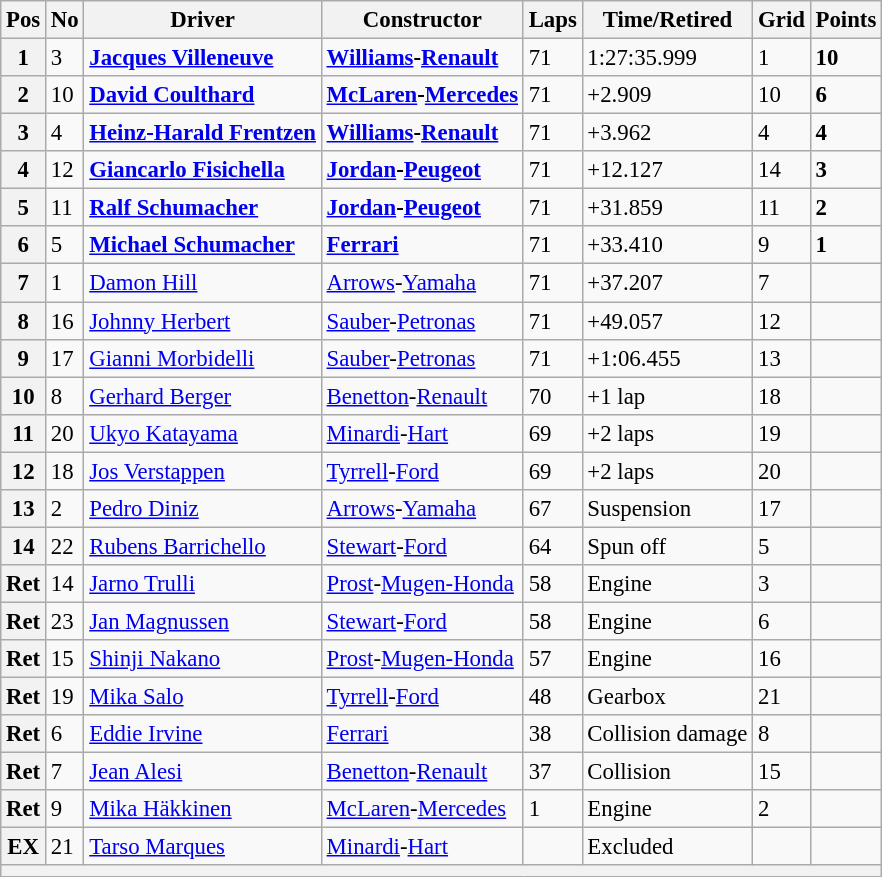<table class="wikitable" style="font-size: 95%;">
<tr>
<th>Pos</th>
<th>No</th>
<th>Driver</th>
<th>Constructor</th>
<th>Laps</th>
<th>Time/Retired</th>
<th>Grid</th>
<th>Points</th>
</tr>
<tr>
<th>1</th>
<td>3</td>
<td> <strong><a href='#'>Jacques Villeneuve</a></strong></td>
<td><strong><a href='#'>Williams</a>-<a href='#'>Renault</a></strong></td>
<td>71</td>
<td>1:27:35.999</td>
<td>1</td>
<td><strong>10</strong></td>
</tr>
<tr>
<th>2</th>
<td>10</td>
<td> <strong><a href='#'>David Coulthard</a></strong></td>
<td><strong><a href='#'>McLaren</a>-<a href='#'>Mercedes</a></strong></td>
<td>71</td>
<td>+2.909</td>
<td>10</td>
<td><strong>6</strong></td>
</tr>
<tr>
<th>3</th>
<td>4</td>
<td> <strong><a href='#'>Heinz-Harald Frentzen</a></strong></td>
<td><strong><a href='#'>Williams</a>-<a href='#'>Renault</a></strong></td>
<td>71</td>
<td>+3.962</td>
<td>4</td>
<td><strong>4</strong></td>
</tr>
<tr>
<th>4</th>
<td>12</td>
<td> <strong><a href='#'>Giancarlo Fisichella</a></strong></td>
<td><strong><a href='#'>Jordan</a>-<a href='#'>Peugeot</a></strong></td>
<td>71</td>
<td>+12.127</td>
<td>14</td>
<td><strong>3</strong></td>
</tr>
<tr>
<th>5</th>
<td>11</td>
<td> <strong><a href='#'>Ralf Schumacher</a></strong></td>
<td><strong><a href='#'>Jordan</a>-<a href='#'>Peugeot</a></strong></td>
<td>71</td>
<td>+31.859</td>
<td>11</td>
<td><strong>2</strong></td>
</tr>
<tr>
<th>6</th>
<td>5</td>
<td> <strong><a href='#'>Michael Schumacher</a></strong></td>
<td><strong><a href='#'>Ferrari</a></strong></td>
<td>71</td>
<td>+33.410</td>
<td>9</td>
<td><strong>1</strong></td>
</tr>
<tr>
<th>7</th>
<td>1</td>
<td> <a href='#'>Damon Hill</a></td>
<td><a href='#'>Arrows</a>-<a href='#'>Yamaha</a></td>
<td>71</td>
<td>+37.207</td>
<td>7</td>
<td> </td>
</tr>
<tr>
<th>8</th>
<td>16</td>
<td> <a href='#'>Johnny Herbert</a></td>
<td><a href='#'>Sauber</a>-<a href='#'>Petronas</a></td>
<td>71</td>
<td>+49.057</td>
<td>12</td>
<td> </td>
</tr>
<tr>
<th>9</th>
<td>17</td>
<td> <a href='#'>Gianni Morbidelli</a></td>
<td><a href='#'>Sauber</a>-<a href='#'>Petronas</a></td>
<td>71</td>
<td>+1:06.455</td>
<td>13</td>
<td> </td>
</tr>
<tr>
<th>10</th>
<td>8</td>
<td> <a href='#'>Gerhard Berger</a></td>
<td><a href='#'>Benetton</a>-<a href='#'>Renault</a></td>
<td>70</td>
<td>+1 lap</td>
<td>18</td>
<td> </td>
</tr>
<tr>
<th>11</th>
<td>20</td>
<td> <a href='#'>Ukyo Katayama</a></td>
<td><a href='#'>Minardi</a>-<a href='#'>Hart</a></td>
<td>69</td>
<td>+2 laps</td>
<td>19</td>
<td> </td>
</tr>
<tr>
<th>12</th>
<td>18</td>
<td> <a href='#'>Jos Verstappen</a></td>
<td><a href='#'>Tyrrell</a>-<a href='#'>Ford</a></td>
<td>69</td>
<td>+2 laps</td>
<td>20</td>
<td> </td>
</tr>
<tr>
<th>13</th>
<td>2</td>
<td> <a href='#'>Pedro Diniz</a></td>
<td><a href='#'>Arrows</a>-<a href='#'>Yamaha</a></td>
<td>67</td>
<td>Suspension</td>
<td>17</td>
<td> </td>
</tr>
<tr>
<th>14</th>
<td>22</td>
<td> <a href='#'>Rubens Barrichello</a></td>
<td><a href='#'>Stewart</a>-<a href='#'>Ford</a></td>
<td>64</td>
<td>Spun off</td>
<td>5</td>
<td> </td>
</tr>
<tr>
<th>Ret</th>
<td>14</td>
<td> <a href='#'>Jarno Trulli</a></td>
<td><a href='#'>Prost</a>-<a href='#'>Mugen-Honda</a></td>
<td>58</td>
<td>Engine</td>
<td>3</td>
<td> </td>
</tr>
<tr>
<th>Ret</th>
<td>23</td>
<td> <a href='#'>Jan Magnussen</a></td>
<td><a href='#'>Stewart</a>-<a href='#'>Ford</a></td>
<td>58</td>
<td>Engine</td>
<td>6</td>
<td> </td>
</tr>
<tr>
<th>Ret</th>
<td>15</td>
<td> <a href='#'>Shinji Nakano</a></td>
<td><a href='#'>Prost</a>-<a href='#'>Mugen-Honda</a></td>
<td>57</td>
<td>Engine</td>
<td>16</td>
<td> </td>
</tr>
<tr>
<th>Ret</th>
<td>19</td>
<td> <a href='#'>Mika Salo</a></td>
<td><a href='#'>Tyrrell</a>-<a href='#'>Ford</a></td>
<td>48</td>
<td>Gearbox</td>
<td>21</td>
<td> </td>
</tr>
<tr>
<th>Ret</th>
<td>6</td>
<td> <a href='#'>Eddie Irvine</a></td>
<td><a href='#'>Ferrari</a></td>
<td>38</td>
<td>Collision damage</td>
<td>8</td>
<td> </td>
</tr>
<tr>
<th>Ret</th>
<td>7</td>
<td> <a href='#'>Jean Alesi</a></td>
<td><a href='#'>Benetton</a>-<a href='#'>Renault</a></td>
<td>37</td>
<td>Collision</td>
<td>15</td>
<td> </td>
</tr>
<tr>
<th>Ret</th>
<td>9</td>
<td> <a href='#'>Mika Häkkinen</a></td>
<td><a href='#'>McLaren</a>-<a href='#'>Mercedes</a></td>
<td>1</td>
<td>Engine</td>
<td>2</td>
<td> </td>
</tr>
<tr>
<th>EX</th>
<td>21</td>
<td> <a href='#'>Tarso Marques</a></td>
<td><a href='#'>Minardi</a>-<a href='#'>Hart</a></td>
<td></td>
<td>Excluded</td>
<td></td>
<td> </td>
</tr>
<tr>
<th colspan="8"></th>
</tr>
</table>
